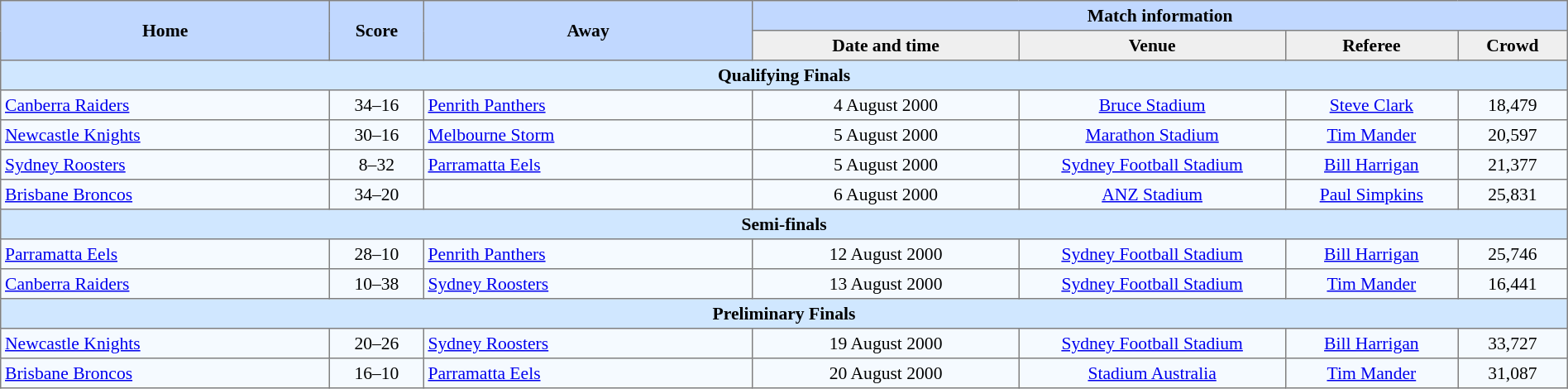<table border="1" cellpadding="3" cellspacing="0" style="border-collapse:collapse; font-size:90%; text-align:center; width:100%;">
<tr style="background:#c1d8ff;">
<th rowspan="2" style="width:21%;">Home</th>
<th rowspan="2" style="width:6%;">Score</th>
<th rowspan="2" style="width:21%;">Away</th>
<th colspan=6>Match information</th>
</tr>
<tr style="background:#efefef;">
<th width=17%>Date and time</th>
<th width=17%>Venue</th>
<th width=11%>Referee</th>
<th width=7%>Crowd</th>
</tr>
<tr style="background:#d0e7ff;">
<td colspan=7><strong>Qualifying Finals</strong></td>
</tr>
<tr style="background:#f5faff;">
<td align=left> <a href='#'>Canberra Raiders</a></td>
<td>34–16</td>
<td align=left> <a href='#'>Penrith Panthers</a></td>
<td>4 August 2000</td>
<td><a href='#'>Bruce Stadium</a></td>
<td><a href='#'>Steve Clark</a></td>
<td>18,479</td>
</tr>
<tr style="background:#f5faff;">
<td align=left> <a href='#'>Newcastle Knights</a></td>
<td>30–16</td>
<td align=left> <a href='#'>Melbourne Storm</a></td>
<td>5 August 2000</td>
<td><a href='#'>Marathon Stadium</a></td>
<td><a href='#'>Tim Mander</a></td>
<td>20,597</td>
</tr>
<tr style="background:#f5faff;">
<td align=left> <a href='#'>Sydney Roosters</a></td>
<td>8–32</td>
<td align=left> <a href='#'>Parramatta Eels</a></td>
<td>5 August 2000</td>
<td><a href='#'>Sydney Football Stadium</a></td>
<td><a href='#'>Bill Harrigan</a></td>
<td>21,377</td>
</tr>
<tr style="background:#f5faff;">
<td align=left> <a href='#'>Brisbane Broncos</a></td>
<td>34–20</td>
<td align=left> </td>
<td>6 August 2000</td>
<td><a href='#'>ANZ Stadium</a></td>
<td><a href='#'>Paul Simpkins</a></td>
<td>25,831</td>
</tr>
<tr style="background:#d0e7ff;">
<td colspan=7><strong>Semi-finals</strong></td>
</tr>
<tr style="background:#f5faff;">
<td align=left> <a href='#'>Parramatta Eels</a></td>
<td>28–10</td>
<td align=left> <a href='#'>Penrith Panthers</a></td>
<td>12 August 2000</td>
<td><a href='#'>Sydney Football Stadium</a></td>
<td><a href='#'>Bill Harrigan</a></td>
<td>25,746</td>
</tr>
<tr style="background:#f5faff;">
<td align=left> <a href='#'>Canberra Raiders</a></td>
<td>10–38</td>
<td align=left> <a href='#'>Sydney Roosters</a></td>
<td>13 August 2000</td>
<td><a href='#'>Sydney Football Stadium</a></td>
<td><a href='#'>Tim Mander</a></td>
<td>16,441</td>
</tr>
<tr style="background:#d0e7ff;">
<td colspan=7><strong>Preliminary Finals</strong></td>
</tr>
<tr style="background:#f5faff;">
<td align=left> <a href='#'>Newcastle Knights</a></td>
<td>20–26</td>
<td align=left> <a href='#'>Sydney Roosters</a></td>
<td>19 August 2000</td>
<td><a href='#'>Sydney Football Stadium</a></td>
<td><a href='#'>Bill Harrigan</a></td>
<td>33,727</td>
</tr>
<tr style="background:#f5faff;">
<td align=left> <a href='#'>Brisbane Broncos</a></td>
<td>16–10</td>
<td align=left> <a href='#'>Parramatta Eels</a></td>
<td>20 August 2000</td>
<td><a href='#'>Stadium Australia</a></td>
<td><a href='#'>Tim Mander</a></td>
<td>31,087</td>
</tr>
</table>
